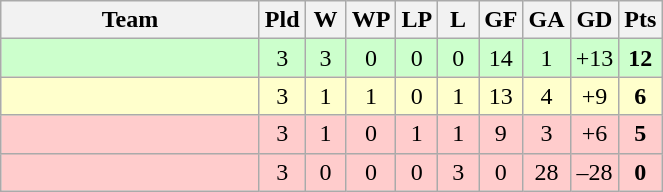<table class="wikitable" style="text-align:center;">
<tr>
<th width=165>Team</th>
<th width=20>Pld</th>
<th width=20>W</th>
<th width=20>WP</th>
<th width=20>LP</th>
<th width=20>L</th>
<th width=20>GF</th>
<th width=20>GA</th>
<th width=20>GD</th>
<th width=20>Pts</th>
</tr>
<tr align=center style="background:#CCFFCC">
<td style="text-align:left;"></td>
<td>3</td>
<td>3</td>
<td>0</td>
<td>0</td>
<td>0</td>
<td>14</td>
<td>1</td>
<td>+13</td>
<td><strong>12</strong></td>
</tr>
<tr align=center style="background:#FFFFCC">
<td style="text-align:left;"></td>
<td>3</td>
<td>1</td>
<td>1</td>
<td>0</td>
<td>1</td>
<td>13</td>
<td>4</td>
<td>+9</td>
<td><strong>6</strong></td>
</tr>
<tr align=center style="background:#FFCCCC">
<td style="text-align:left;"></td>
<td>3</td>
<td>1</td>
<td>0</td>
<td>1</td>
<td>1</td>
<td>9</td>
<td>3</td>
<td>+6</td>
<td><strong>5</strong></td>
</tr>
<tr align=center style="background:#FFCCCC">
<td style="text-align:left;"></td>
<td>3</td>
<td>0</td>
<td>0</td>
<td>0</td>
<td>3</td>
<td>0</td>
<td>28</td>
<td>–28</td>
<td><strong>0</strong></td>
</tr>
</table>
